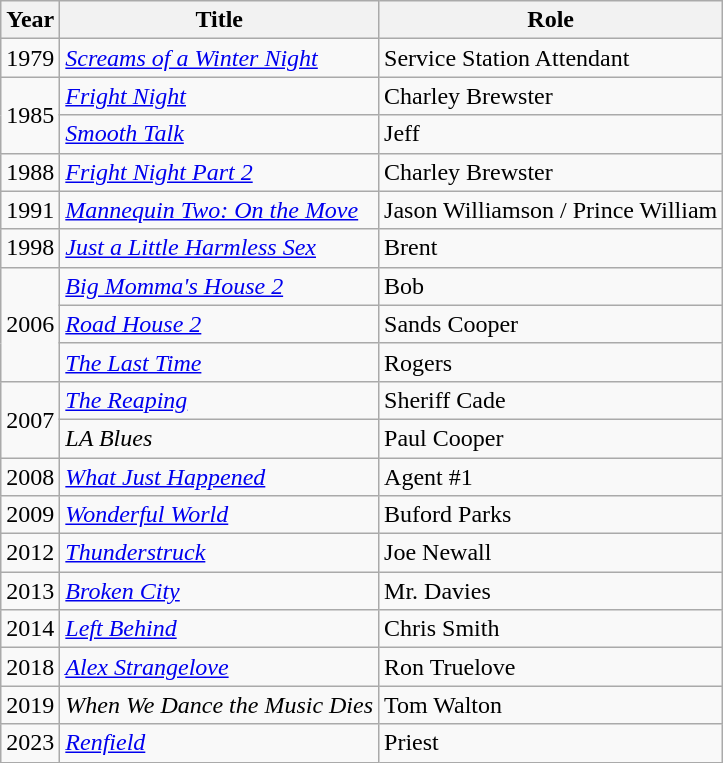<table class="wikitable sortable">
<tr>
<th>Year</th>
<th>Title</th>
<th>Role</th>
</tr>
<tr>
<td>1979</td>
<td><em><a href='#'>Screams of a Winter Night</a></em></td>
<td>Service Station Attendant</td>
</tr>
<tr>
<td rowspan="2">1985</td>
<td><em><a href='#'>Fright Night</a></em></td>
<td>Charley Brewster</td>
</tr>
<tr>
<td><em><a href='#'>Smooth Talk</a></em></td>
<td>Jeff</td>
</tr>
<tr>
<td>1988</td>
<td><em><a href='#'>Fright Night Part 2</a></em></td>
<td>Charley Brewster</td>
</tr>
<tr>
<td>1991</td>
<td><em><a href='#'>Mannequin Two: On the Move</a></em></td>
<td>Jason Williamson / Prince William</td>
</tr>
<tr>
<td>1998</td>
<td><em><a href='#'>Just a Little Harmless Sex</a></em></td>
<td>Brent</td>
</tr>
<tr>
<td rowspan="3">2006</td>
<td><em><a href='#'>Big Momma's House 2</a></em></td>
<td>Bob</td>
</tr>
<tr>
<td><em><a href='#'>Road House 2</a></em></td>
<td>Sands Cooper</td>
</tr>
<tr>
<td><a href='#'><em>The Last Time</em></a></td>
<td>Rogers</td>
</tr>
<tr>
<td rowspan="2">2007</td>
<td><em><a href='#'>The Reaping</a></em></td>
<td>Sheriff Cade</td>
</tr>
<tr>
<td><em>LA Blues</em></td>
<td>Paul Cooper</td>
</tr>
<tr>
<td>2008</td>
<td><a href='#'><em>What Just Happened</em></a></td>
<td>Agent #1</td>
</tr>
<tr>
<td>2009</td>
<td><a href='#'><em>Wonderful World</em></a></td>
<td>Buford Parks</td>
</tr>
<tr>
<td>2012</td>
<td><a href='#'><em>Thunderstruck</em></a></td>
<td>Joe Newall</td>
</tr>
<tr>
<td>2013</td>
<td><em><a href='#'>Broken City</a></em></td>
<td>Mr. Davies</td>
</tr>
<tr>
<td>2014</td>
<td><a href='#'><em>Left Behind</em></a></td>
<td>Chris Smith</td>
</tr>
<tr>
<td>2018</td>
<td><em><a href='#'>Alex Strangelove</a></em></td>
<td>Ron Truelove</td>
</tr>
<tr>
<td>2019</td>
<td><em>When We Dance the Music Dies</em></td>
<td>Tom Walton</td>
</tr>
<tr>
<td>2023</td>
<td><em><a href='#'>Renfield</a></em></td>
<td>Priest</td>
</tr>
</table>
